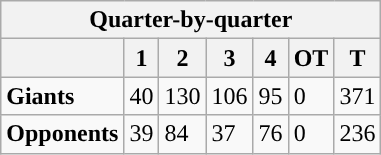<table class="wikitable">
<tr>
<th colspan="7">Quarter-by-quarter</th>
</tr>
<tr>
<th></th>
<th>1</th>
<th>2</th>
<th>3</th>
<th>4</th>
<th>OT</th>
<th>T</th>
</tr>
<tr>
<td><strong>Giants</strong></td>
<td>40</td>
<td>130</td>
<td>106</td>
<td>95</td>
<td>0</td>
<td>371</td>
</tr>
<tr>
<td><strong>Opponents</strong></td>
<td>39</td>
<td>84</td>
<td>37</td>
<td>76</td>
<td>0</td>
<td>236</td>
</tr>
</table>
